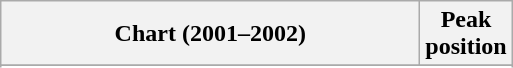<table class="wikitable sortable plainrowheaders" style="text-align:center">
<tr>
<th scope="col" style="width:17em;">Chart (2001–2002)</th>
<th scope="col">Peak<br>position</th>
</tr>
<tr>
</tr>
<tr>
</tr>
<tr>
</tr>
<tr>
</tr>
<tr>
</tr>
<tr>
</tr>
<tr>
</tr>
<tr>
</tr>
<tr>
</tr>
<tr>
</tr>
<tr>
</tr>
<tr>
</tr>
<tr>
</tr>
<tr>
</tr>
<tr>
</tr>
</table>
